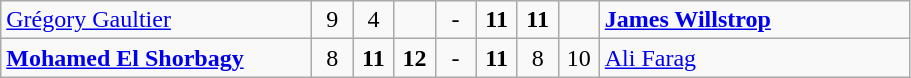<table class="wikitable">
<tr>
<td width=200> <a href='#'>Grégory Gaultier</a></td>
<td style="width:20px; text-align:center;">9</td>
<td style="width:20px; text-align:center;">4</td>
<td style="width:20px; text-align:center;"></td>
<td style="width:20px; text-align:center;">-</td>
<td style="width:20px; text-align:center;"><strong>11</strong></td>
<td style="width:20px; text-align:center;"><strong>11</strong></td>
<td style="width:20px; text-align:center;"></td>
<td width=200> <strong><a href='#'>James Willstrop</a></strong></td>
</tr>
<tr>
<td width=200> <strong><a href='#'>Mohamed El Shorbagy</a></strong></td>
<td style="width:20px; text-align:center;">8</td>
<td style="width:20px; text-align:center;"><strong>11</strong></td>
<td style="width:20px; text-align:center;"><strong>12</strong></td>
<td style="width:20px; text-align:center;">-</td>
<td style="width:20px; text-align:center;"><strong>11</strong></td>
<td style="width:20px; text-align:center;">8</td>
<td style="width:20px; text-align:center;">10</td>
<td width=200> <a href='#'>Ali Farag</a></td>
</tr>
</table>
